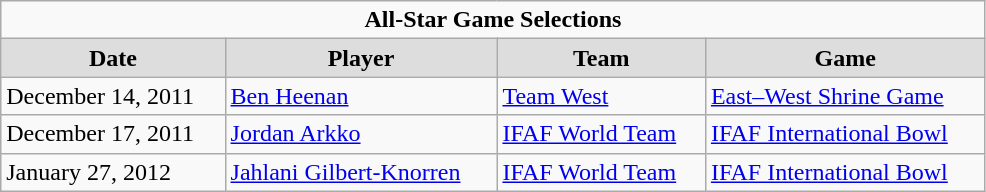<table class="wikitable" width="52%">
<tr>
<td colspan="10" align="center"><strong>All-Star Game Selections</strong></td>
</tr>
<tr align="center"  bgcolor="#dddddd">
<td><strong>Date</strong></td>
<td><strong>Player</strong></td>
<td><strong>Team</strong></td>
<td><strong>Game</strong></td>
</tr>
<tr>
<td>December 14, 2011</td>
<td><a href='#'>Ben Heenan</a></td>
<td><a href='#'>Team West</a></td>
<td><a href='#'>East–West Shrine Game</a></td>
</tr>
<tr>
<td>December 17, 2011</td>
<td><a href='#'>Jordan Arkko</a></td>
<td><a href='#'>IFAF World Team</a></td>
<td><a href='#'>IFAF International Bowl</a></td>
</tr>
<tr>
<td>January 27, 2012</td>
<td><a href='#'>Jahlani Gilbert-Knorren</a></td>
<td><a href='#'>IFAF World Team</a></td>
<td><a href='#'>IFAF International Bowl</a></td>
</tr>
</table>
